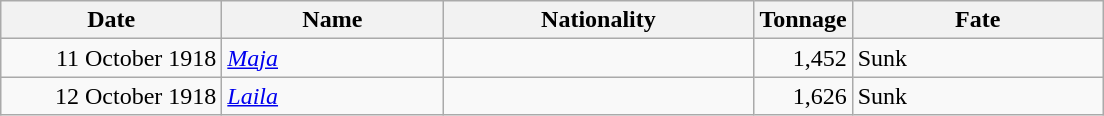<table class="wikitable sortable">
<tr>
<th width="140px">Date</th>
<th width="140px">Name</th>
<th width="200px">Nationality</th>
<th width="25px">Tonnage</th>
<th width="160px">Fate</th>
</tr>
<tr>
<td align="right">11 October 1918</td>
<td align="left"><a href='#'><em>Maja</em></a></td>
<td align="left"></td>
<td align="right">1,452</td>
<td align="left">Sunk</td>
</tr>
<tr>
<td align="right">12 October 1918</td>
<td align="left"><a href='#'><em>Laila</em></a></td>
<td align="left"></td>
<td align="right">1,626</td>
<td align="left">Sunk</td>
</tr>
</table>
